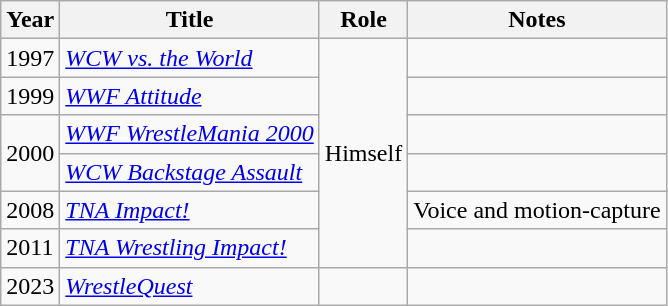<table class="wikitable sortable">
<tr>
<th>Year</th>
<th>Title</th>
<th>Role</th>
<th>Notes</th>
</tr>
<tr>
<td>1997</td>
<td><em><a href='#'>WCW vs. the World</a></em></td>
<td rowspan=6>Himself</td>
<td></td>
</tr>
<tr>
<td>1999</td>
<td><em><a href='#'>WWF Attitude</a></em></td>
<td></td>
</tr>
<tr>
<td rowspan=2>2000</td>
<td><em><a href='#'>WWF WrestleMania 2000</a></em></td>
<td></td>
</tr>
<tr>
<td><em><a href='#'>WCW Backstage Assault</a></em></td>
<td></td>
</tr>
<tr>
<td>2008</td>
<td><em><a href='#'>TNA Impact!</a></em></td>
<td>Voice and motion-capture</td>
</tr>
<tr>
<td>2011</td>
<td><em><a href='#'>TNA Wrestling Impact!</a></em></td>
<td></td>
</tr>
<tr>
<td>2023</td>
<td><em><a href='#'>WrestleQuest</a></em></td>
<td></td>
<td></td>
</tr>
</table>
